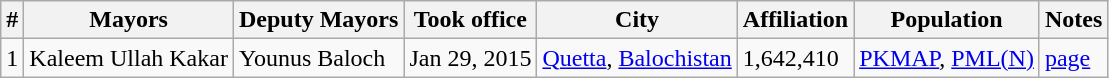<table class="wikitable">
<tr>
<th>#</th>
<th>Mayors</th>
<th>Deputy Mayors</th>
<th>Took office</th>
<th>City</th>
<th>Affiliation</th>
<th>Population</th>
<th>Notes</th>
</tr>
<tr>
<td>1</td>
<td>Kaleem Ullah Kakar</td>
<td>Younus Baloch</td>
<td>Jan 29, 2015</td>
<td><a href='#'>Quetta</a>, <a href='#'>Balochistan</a></td>
<td>1,642,410</td>
<td><a href='#'>PKMAP</a>, <a href='#'>PML(N)</a></td>
<td><a href='#'>page</a></td>
</tr>
</table>
